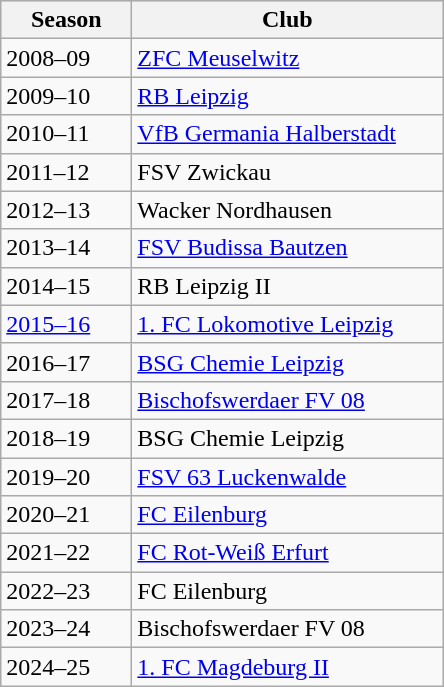<table class="wikitable">
<tr align="center" bgcolor="#dfdfdf">
<th width="80">Season</th>
<th width="200">Club</th>
</tr>
<tr>
<td>2008–09</td>
<td><a href='#'>ZFC Meuselwitz</a></td>
</tr>
<tr>
<td>2009–10</td>
<td><a href='#'>RB Leipzig</a></td>
</tr>
<tr>
<td>2010–11</td>
<td><a href='#'>VfB Germania Halberstadt</a></td>
</tr>
<tr>
<td>2011–12</td>
<td>FSV Zwickau</td>
</tr>
<tr>
<td>2012–13</td>
<td>Wacker Nordhausen</td>
</tr>
<tr>
<td>2013–14</td>
<td><a href='#'>FSV Budissa Bautzen</a></td>
</tr>
<tr>
<td>2014–15</td>
<td>RB Leipzig II</td>
</tr>
<tr>
<td><a href='#'>2015–16</a></td>
<td><a href='#'>1. FC Lokomotive Leipzig</a></td>
</tr>
<tr>
<td>2016–17</td>
<td><a href='#'>BSG Chemie Leipzig</a></td>
</tr>
<tr>
<td>2017–18</td>
<td><a href='#'>Bischofswerdaer FV 08</a></td>
</tr>
<tr>
<td>2018–19</td>
<td>BSG Chemie Leipzig</td>
</tr>
<tr>
<td>2019–20</td>
<td><a href='#'>FSV 63 Luckenwalde</a></td>
</tr>
<tr>
<td>2020–21</td>
<td><a href='#'>FC Eilenburg</a></td>
</tr>
<tr>
<td>2021–22</td>
<td><a href='#'>FC Rot-Weiß Erfurt</a></td>
</tr>
<tr>
<td>2022–23</td>
<td>FC Eilenburg</td>
</tr>
<tr>
<td>2023–24</td>
<td>Bischofswerdaer FV 08</td>
</tr>
<tr>
<td>2024–25</td>
<td><a href='#'>1. FC Magdeburg II</a></td>
</tr>
</table>
